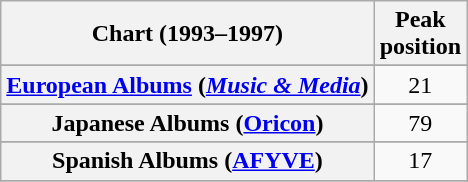<table class="wikitable sortable plainrowheaders" style="text-align:center">
<tr>
<th scope="col">Chart (1993–1997)</th>
<th scope="col">Peak<br>position</th>
</tr>
<tr>
</tr>
<tr>
</tr>
<tr>
</tr>
<tr>
<th scope="row"><a href='#'>European Albums</a> (<em><a href='#'>Music & Media</a></em>)</th>
<td>21</td>
</tr>
<tr>
</tr>
<tr>
</tr>
<tr>
<th scope="row">Japanese Albums (<a href='#'>Oricon</a>)</th>
<td>79</td>
</tr>
<tr>
</tr>
<tr>
</tr>
<tr>
</tr>
<tr>
<th scope="row">Spanish Albums (<a href='#'>AFYVE</a>)</th>
<td>17</td>
</tr>
<tr>
</tr>
<tr>
</tr>
<tr>
</tr>
<tr>
</tr>
<tr>
</tr>
</table>
